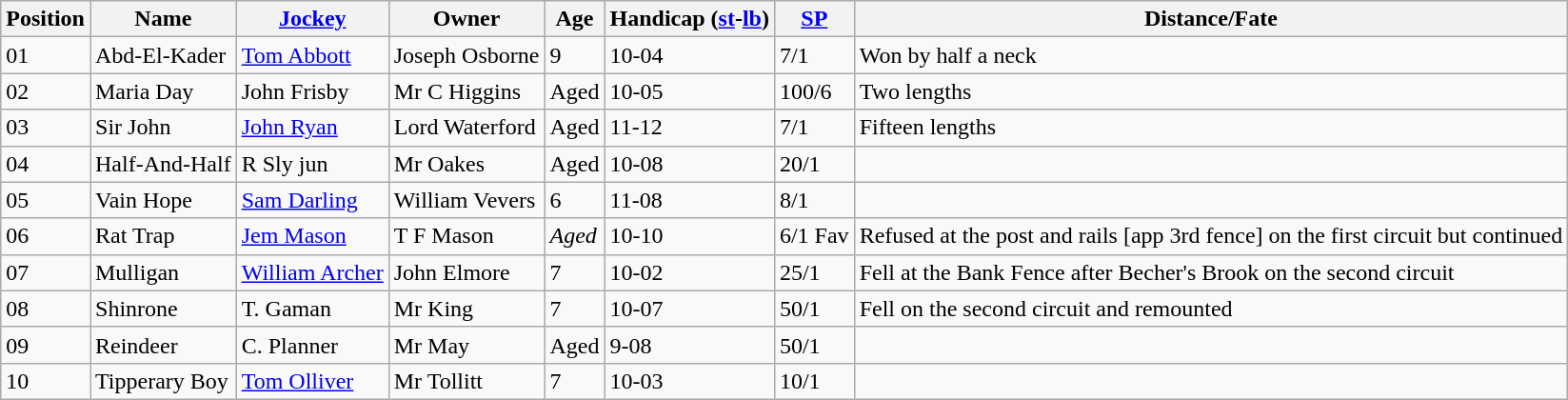<table class="wikitable sortable">
<tr>
<th>Position</th>
<th>Name</th>
<th><a href='#'>Jockey</a></th>
<th>Owner</th>
<th data-sort-type="number">Age</th>
<th>Handicap (<a href='#'>st</a>-<a href='#'>lb</a>)</th>
<th><a href='#'>SP</a></th>
<th>Distance/Fate</th>
</tr>
<tr>
<td>01</td>
<td>Abd-El-Kader</td>
<td><a href='#'>Tom Abbott</a></td>
<td>Joseph Osborne</td>
<td>9</td>
<td>10-04</td>
<td>7/1</td>
<td>Won by half a neck</td>
</tr>
<tr>
<td>02</td>
<td>Maria Day</td>
<td>John Frisby</td>
<td>Mr C Higgins</td>
<td>Aged</td>
<td>10-05</td>
<td>100/6</td>
<td>Two lengths</td>
</tr>
<tr>
<td>03</td>
<td>Sir John</td>
<td><a href='#'>John Ryan</a></td>
<td>Lord Waterford</td>
<td>Aged</td>
<td>11-12</td>
<td>7/1</td>
<td>Fifteen lengths</td>
</tr>
<tr>
<td>04</td>
<td>Half-And-Half</td>
<td>R Sly jun</td>
<td>Mr Oakes</td>
<td>Aged</td>
<td>10-08</td>
<td>20/1</td>
<td></td>
</tr>
<tr>
<td>05</td>
<td>Vain Hope</td>
<td><a href='#'>Sam Darling</a></td>
<td>William Vevers</td>
<td>6</td>
<td>11-08</td>
<td>8/1</td>
<td></td>
</tr>
<tr>
<td>06</td>
<td>Rat Trap</td>
<td><a href='#'>Jem Mason</a></td>
<td>T F Mason</td>
<td><em>Aged<strong></td>
<td>10-10</td>
<td>6/1 Fav</td>
<td>Refused at the post and rails [app 3rd fence] on the first circuit but continued</td>
</tr>
<tr>
<td>07</td>
<td>Mulligan</td>
<td><a href='#'>William Archer</a></td>
<td>John Elmore</td>
<td>7</td>
<td>10-02</td>
<td>25/1</td>
<td>Fell at the Bank Fence after Becher's Brook on the second circuit</td>
</tr>
<tr>
<td>08</td>
<td>Shinrone</td>
<td>T. Gaman</td>
<td>Mr King</td>
<td>7</td>
<td>10-07</td>
<td>50/1</td>
<td>Fell on the second circuit and remounted</td>
</tr>
<tr>
<td>09</td>
<td>Reindeer</td>
<td>C. Planner</td>
<td>Mr May</td>
<td>Aged</td>
<td>9-08</td>
<td>50/1</td>
<td></td>
</tr>
<tr>
<td>10</td>
<td>Tipperary Boy</td>
<td><a href='#'>Tom Olliver</a></td>
<td>Mr Tollitt</td>
<td>7</td>
<td>10-03</td>
<td>10/1</td>
<td></td>
</tr>
</table>
